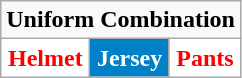<table class="wikitable"  style="display: inline-table;">
<tr>
<td align="center" Colspan="3"><strong>Uniform Combination</strong></td>
</tr>
<tr align="center">
<td style="background:white; color:red"><strong>Helmet</strong></td>
<td style="background:#0080C6; color:white"><strong>Jersey</strong></td>
<td style="background:white; color:red"><strong>Pants</strong></td>
</tr>
</table>
